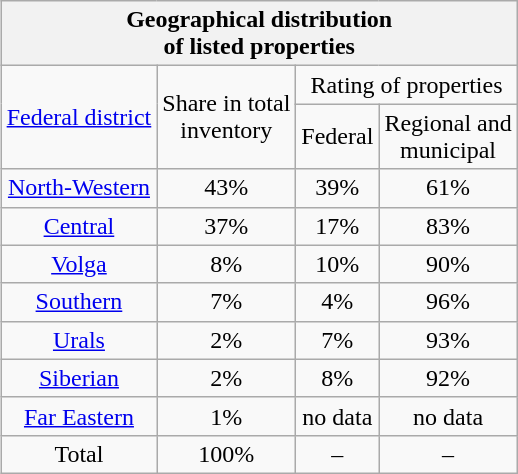<table class="wikitable" border="1" style="text-align:center; float:right">
<tr>
<th colspan=4>Geographical distribution<br> of listed properties</th>
</tr>
<tr style="text-align:center;">
<td rowspan=2><a href='#'>Federal district</a></td>
<td rowspan=2>Share in total<br>inventory</td>
<td colspan=2>Rating of properties</td>
</tr>
<tr>
<td>Federal</td>
<td>Regional and<br>municipal</td>
</tr>
<tr>
<td><a href='#'>North-Western</a></td>
<td>43%</td>
<td>39%</td>
<td>61%</td>
</tr>
<tr>
<td><a href='#'>Central</a></td>
<td>37%</td>
<td>17%</td>
<td>83%</td>
</tr>
<tr>
<td><a href='#'>Volga</a></td>
<td>8%</td>
<td>10%</td>
<td>90%</td>
</tr>
<tr>
<td><a href='#'>Southern</a></td>
<td>7%</td>
<td>4%</td>
<td>96%</td>
</tr>
<tr>
<td><a href='#'>Urals</a></td>
<td>2%</td>
<td>7%</td>
<td>93%</td>
</tr>
<tr>
<td><a href='#'>Siberian</a></td>
<td>2%</td>
<td>8%</td>
<td>92%</td>
</tr>
<tr>
<td><a href='#'>Far Eastern</a></td>
<td>1%</td>
<td>no data</td>
<td>no data</td>
</tr>
<tr>
<td>Total</td>
<td>100%</td>
<td>–</td>
<td>–</td>
</tr>
</table>
